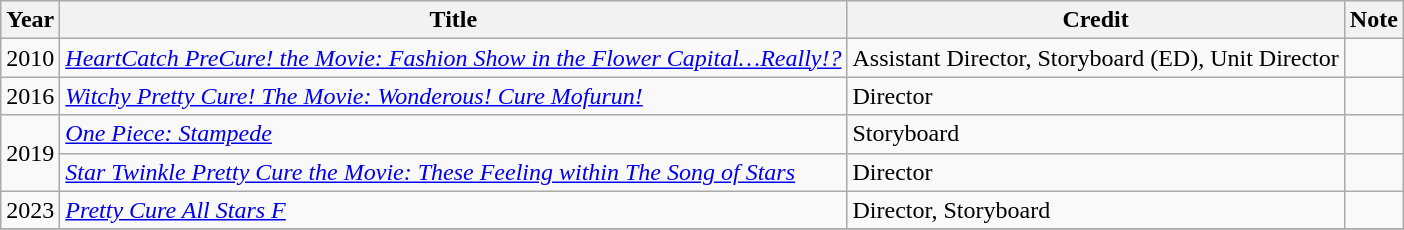<table class="wikitable">
<tr>
<th>Year</th>
<th>Title</th>
<th>Credit</th>
<th>Note</th>
</tr>
<tr>
<td>2010</td>
<td><em><a href='#'>HeartCatch PreCure! the Movie: Fashion Show in the Flower Capital…Really!?</a></em></td>
<td>Assistant Director, Storyboard (ED), Unit Director</td>
<td></td>
</tr>
<tr>
<td>2016</td>
<td><em><a href='#'>Witchy Pretty Cure! The Movie: Wonderous! Cure Mofurun!</a></em></td>
<td>Director</td>
<td></td>
</tr>
<tr>
<td rowspan="2">2019</td>
<td><em><a href='#'>One Piece: Stampede</a></em></td>
<td>Storyboard</td>
<td></td>
</tr>
<tr>
<td><em><a href='#'>Star Twinkle Pretty Cure the Movie: These Feeling within The Song of Stars</a></em></td>
<td>Director</td>
<td></td>
</tr>
<tr>
<td>2023</td>
<td><em><a href='#'>Pretty Cure All Stars F</a></em></td>
<td>Director, Storyboard</td>
<td></td>
</tr>
<tr>
</tr>
</table>
